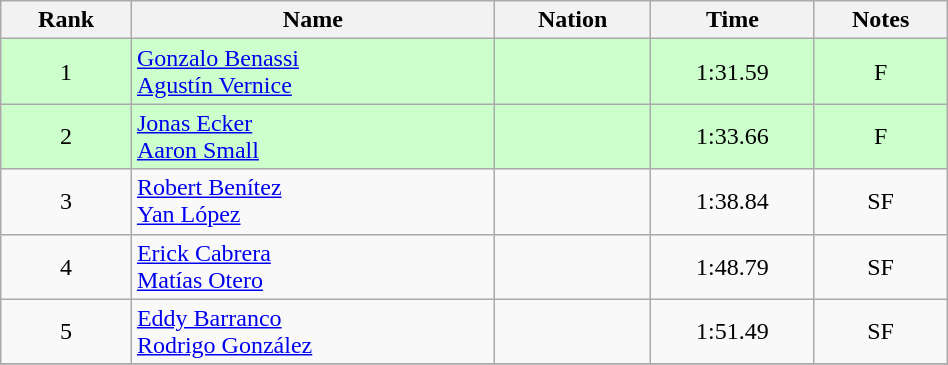<table class="wikitable sortable" style="text-align:center" width=50%>
<tr>
<th>Rank</th>
<th>Name</th>
<th>Nation</th>
<th>Time</th>
<th>Notes</th>
</tr>
<tr bgcolor=ccffcc>
<td>1</td>
<td align=left><a href='#'>Gonzalo Benassi</a><br><a href='#'>Agustín Vernice</a></td>
<td align=left></td>
<td>1:31.59</td>
<td>F</td>
</tr>
<tr bgcolor=ccffcc>
<td>2</td>
<td align=left><a href='#'>Jonas Ecker</a><br><a href='#'>Aaron Small</a></td>
<td align=left></td>
<td>1:33.66</td>
<td>F</td>
</tr>
<tr>
<td>3</td>
<td align=left><a href='#'>Robert Benítez</a><br><a href='#'>Yan López</a></td>
<td align=left></td>
<td>1:38.84</td>
<td>SF</td>
</tr>
<tr>
<td>4</td>
<td align=left><a href='#'>Erick Cabrera</a><br><a href='#'>Matías Otero</a></td>
<td align=left></td>
<td>1:48.79</td>
<td>SF</td>
</tr>
<tr>
<td>5</td>
<td align=left><a href='#'>Eddy Barranco</a><br><a href='#'>Rodrigo González</a></td>
<td align=left></td>
<td>1:51.49</td>
<td>SF</td>
</tr>
<tr>
</tr>
</table>
